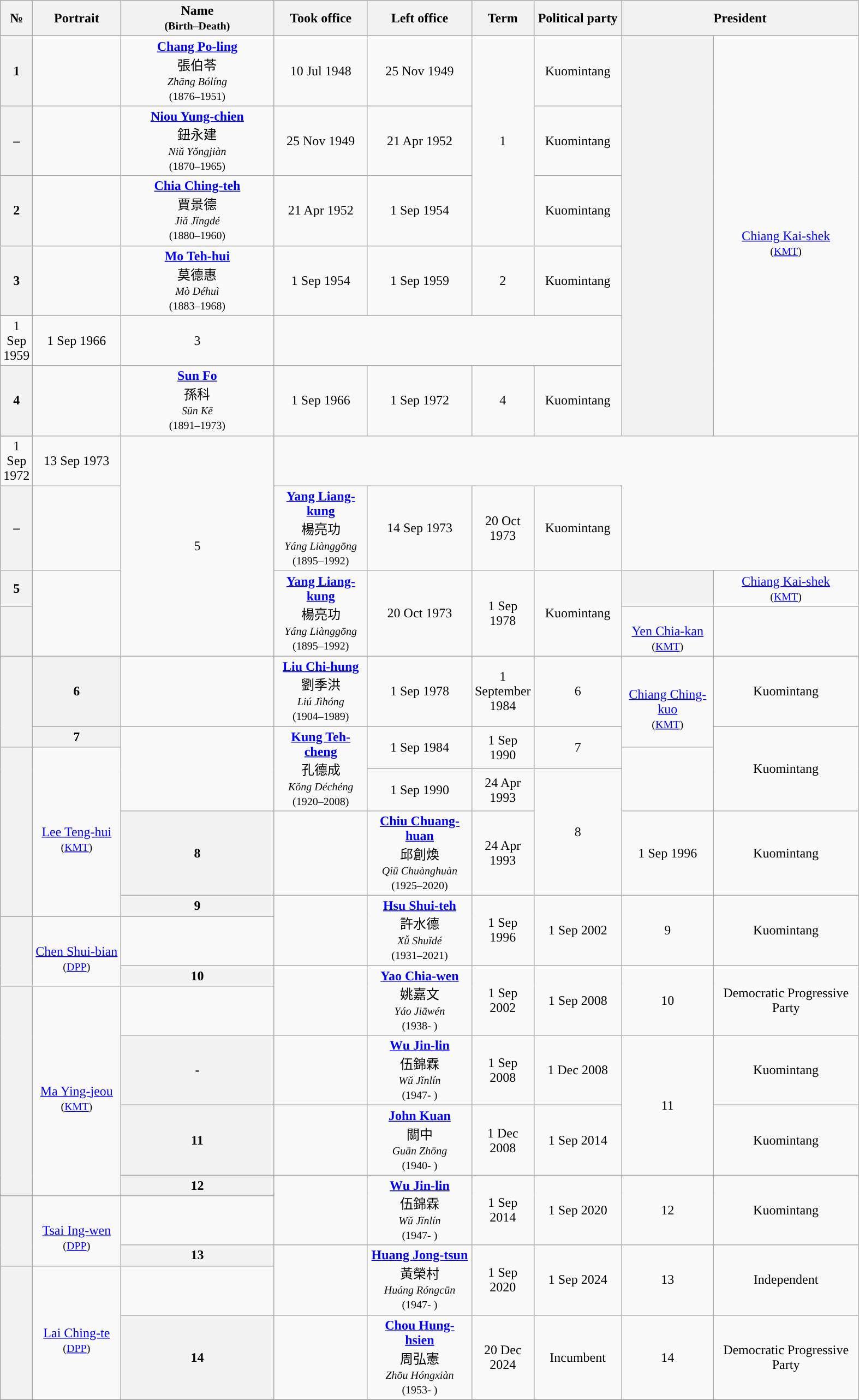<table class="wikitable"  style="text-align:center"  width="83%">
<tr>
<th style="width:25px;">№</th>
<th style="width:100px;">Portrait</th>
<th width=180px>Name<br><small>(Birth–Death)</small></th>
<th>Took office</th>
<th>Left office</th>
<th style="width:25px;">Term</th>
<th style="width:100px;">Political party</th>
<th colspan=2 width="width:200px">President</th>
</tr>
<tr ->
<th style="background:">1</th>
<td align=center></td>
<td align=center><strong><a href='#'>Chang Po-ling</a></strong><br><span>張伯苓</span><br><small><em>Zhāng Bólíng</em><br>(1876–1951)</small></td>
<td>10 Jul 1948</td>
<td>25 Nov 1949</td>
<td rowspan=3>1</td>
<td>Kuomintang</td>
<th rowspan=8 style="background:"></th>
<td rowspan=8><br><a href='#'>Chiang Kai-shek</a><br><small>(<a href='#'>KMT</a>)</small></td>
</tr>
<tr ->
<th style="background:">–</th>
<td align=center></td>
<td align=center><strong><a href='#'>Niou Yung-chien</a></strong><br><span>鈕永建</span><br><small><em>Niǔ Yǒngjiàn</em><br>(1870–1965)</small></td>
<td>25 Nov 1949</td>
<td>21 Apr 1952</td>
<td>Kuomintang</td>
</tr>
<tr ->
<th style="background:">2</th>
<td align=center></td>
<td align=center><strong><a href='#'>Chia Ching-teh</a></strong><br><span>賈景德</span><br><small><em>Jiǎ Jǐngdé</em><br>(1880–1960)</small></td>
<td>21 Apr 1952</td>
<td>1 Sep 1954</td>
<td>Kuomintang</td>
</tr>
<tr ->
<th style="background:">3</th>
<td rowspan=2 align=center></td>
<td rowspan=2 align=center><strong><a href='#'>Mo Teh-hui</a></strong><br><span>莫德惠</span><br><small><em>Mò Déhuì</em><br>(1883–1968)</small></td>
<td>1 Sep 1954</td>
<td>1 Sep 1959</td>
<td>2</td>
<td rowspan=2>Kuomintang</td>
</tr>
<tr>
</tr>
<tr>
<td>1 Sep 1959</td>
<td>1 Sep 1966</td>
<td>3</td>
</tr>
<tr ->
<th style="background:">4</th>
<td rowspan=2 align=center></td>
<td rowspan=2 align=center><strong><a href='#'>Sun Fo</a></strong><br><span>孫科</span><br><small><em>Sūn Kē</em><br>(1891–1973)</small></td>
<td>1 Sep 1966</td>
<td>1 Sep 1972</td>
<td>4</td>
<td rowspan=2>Kuomintang</td>
</tr>
<tr>
</tr>
<tr>
<td>1 Sep 1972</td>
<td>13 Sep 1973</td>
<td rowspan=5>5</td>
</tr>
<tr ->
<th style="background:">–</th>
<td align=center></td>
<td align=center><strong><a href='#'>Yang Liang-kung</a></strong><br><span>楊亮功</span><br><small><em>Yáng Liànggōng</em><br>(1895–1992)</small></td>
<td>14 Sep 1973</td>
<td>20 Oct 1973</td>
<td>Kuomintang</td>
</tr>
<tr ->
<th style="background:">5</th>
<td rowspan=3 align=center></td>
<td rowspan=3 align=center><strong><a href='#'>Yang Liang-kung</a></strong><br><span>楊亮功</span><br><small><em>Yáng Liànggōng</em><br>(1895–1992)</small></td>
<td rowspan=3>20 Oct 1973</td>
<td rowspan=3>1 Sep 1978</td>
<td rowspan=3>Kuomintang</td>
<th style="background:"></th>
<td><a href='#'>Chiang Kai-shek</a><br><small>(<a href='#'>KMT</a>)</small></td>
</tr>
<tr>
<th style="background:"></th>
<td><br><a href='#'>Yen Chia-kan</a><br><small>(<a href='#'>KMT</a>)</small></td>
</tr>
<tr>
<th rowspan=3 style="background:"></th>
<td rowspan=3><br><a href='#'>Chiang Ching-kuo</a><br><small>(<a href='#'>KMT</a>)</small></td>
</tr>
<tr ->
<th style="background:">6</th>
<td align=center></td>
<td align=center><strong><a href='#'>Liu Chi-hung</a></strong><br><span>劉季洪</span><br><small><em>Liú Jìhóng</em><br>(1904–1989)</small></td>
<td>1 Sep 1978</td>
<td>1 September 1984</td>
<td>6</td>
<td>Kuomintang</td>
</tr>
<tr ->
<th style="background:">7</th>
<td rowspan=3 align=center></td>
<td rowspan=3 align=center><strong><a href='#'>Kung Teh-cheng</a></strong><br><span>孔德成</span><br><small><em>Kǒng Déchéng</em><br>(1920–2008)</small></td>
<td rowspan=2>1 Sep 1984</td>
<td rowspan=2>1 Sep 1990</td>
<td rowspan=2>7</td>
<td rowspan=3>Kuomintang</td>
</tr>
<tr>
<th rowspan=4 style="background:"></th>
<td rowspan=4><br><a href='#'>Lee Teng-hui</a><br><small>(<a href='#'>KMT</a>)</small></td>
</tr>
<tr>
<td>1 Sep 1990</td>
<td>24 Apr 1993</td>
<td rowspan=2>8</td>
</tr>
<tr ->
<th style="background:">8</th>
<td align=center></td>
<td align=center><strong><a href='#'>Chiu Chuang-huan</a></strong><br><span>邱創煥</span><br><small><em>Qiū Chuànghuàn</em><br>(1925–2020)</small></td>
<td>24 Apr 1993</td>
<td>1 Sep 1996</td>
<td>Kuomintang</td>
</tr>
<tr ->
<th style="background:">9</th>
<td rowspan=2 align=center></td>
<td rowspan=2 align=center><strong><a href='#'>Hsu Shui-teh</a></strong><br><span>許水德</span><br><small><em>Xǚ Shuǐdé</em><br>(1931–2021)</small></td>
<td rowspan=2>1 Sep 1996</td>
<td rowspan=2>1 Sep 2002</td>
<td rowspan=2>9</td>
<td rowspan=2>Kuomintang</td>
</tr>
<tr>
<th rowspan=2 style="background:"></th>
<td rowspan=2><br><a href='#'>Chen Shui-bian</a><br><small>(<a href='#'>DPP</a>)</small><br></td>
</tr>
<tr ->
<th style="background:">10</th>
<td rowspan=2 align=center></td>
<td rowspan=2 align=center><strong><a href='#'>Yao Chia-wen</a></strong><br><span>姚嘉文</span><br><small><em>Yáo Jiāwén</em><br>(1938- )</small></td>
<td rowspan=2>1 Sep 2002</td>
<td rowspan=2>1 Sep 2008</td>
<td rowspan=2>10</td>
<td rowspan=2>Democratic Progressive Party</td>
</tr>
<tr>
<th rowspan=4 style="background:"></th>
<td rowspan=4><br><a href='#'>Ma Ying-jeou</a><br><small>(<a href='#'>KMT</a>)</small></td>
</tr>
<tr ->
<th style="background:">-</th>
<td align=center></td>
<td align=center><strong><a href='#'>Wu Jin-lin</a></strong><br><span>伍錦霖</span><br><small><em>Wǔ Jǐnlín</em><br>(1947- )</small></td>
<td>1 Sep 2008</td>
<td>1 Dec 2008</td>
<td rowspan=2>11</td>
<td>Kuomintang</td>
</tr>
<tr ->
<th style="background:">11</th>
<td align=center></td>
<td align=center><strong><a href='#'>John Kuan</a></strong><br><span>關中</span><br><small><em>Guān Zhōng</em><br>(1940- )</small></td>
<td>1 Dec 2008</td>
<td>1 Sep 2014</td>
<td>Kuomintang</td>
</tr>
<tr ->
<th style="background:">12</th>
<td rowspan=2 align=center></td>
<td rowspan=2 align=center><strong><a href='#'>Wu Jin-lin</a></strong><br><span>伍錦霖</span><br><small><em>Wǔ Jǐnlín</em><br>(1947- )</small></td>
<td rowspan=2>1 Sep 2014</td>
<td rowspan=2>1 Sep 2020</td>
<td rowspan=2>12</td>
<td rowspan=2>Kuomintang</td>
</tr>
<tr>
<th rowspan=2 style="background:"></th>
<td rowspan=2><br><a href='#'>Tsai Ing-wen</a><br><small>(<a href='#'>DPP</a>)</small></td>
</tr>
<tr ->
<th style="background:">13</th>
<td rowspan=2 align=center></td>
<td rowspan=2 align=center><strong><a href='#'>Huang Jong-tsun</a></strong><br><span>黃榮村</span><br><small><em>Huáng Róngcūn</em><br>(1947- )</small></td>
<td rowspan=2>1 Sep 2020</td>
<td rowspan=2>1 Sep 2024</td>
<td rowspan=2>13</td>
<td rowspan=2>Independent</td>
</tr>
<tr>
<th rowspan=2 style="background:"></th>
<td rowspan=2><br><a href='#'>Lai Ching-te</a><br><small>(<a href='#'>DPP</a>)</small></td>
</tr>
<tr ->
<th style="background:">14</th>
<td></td>
<td><strong><a href='#'>Chou Hung-hsien</a></strong><br><span>周弘憲</span><br><small><em>Zhōu Hóngxiàn</em><br>(1953- )</small></td>
<td>20 Dec 2024</td>
<td>Incumbent</td>
<td>14</td>
<td>Democratic Progressive Party</td>
</tr>
<tr>
</tr>
</table>
